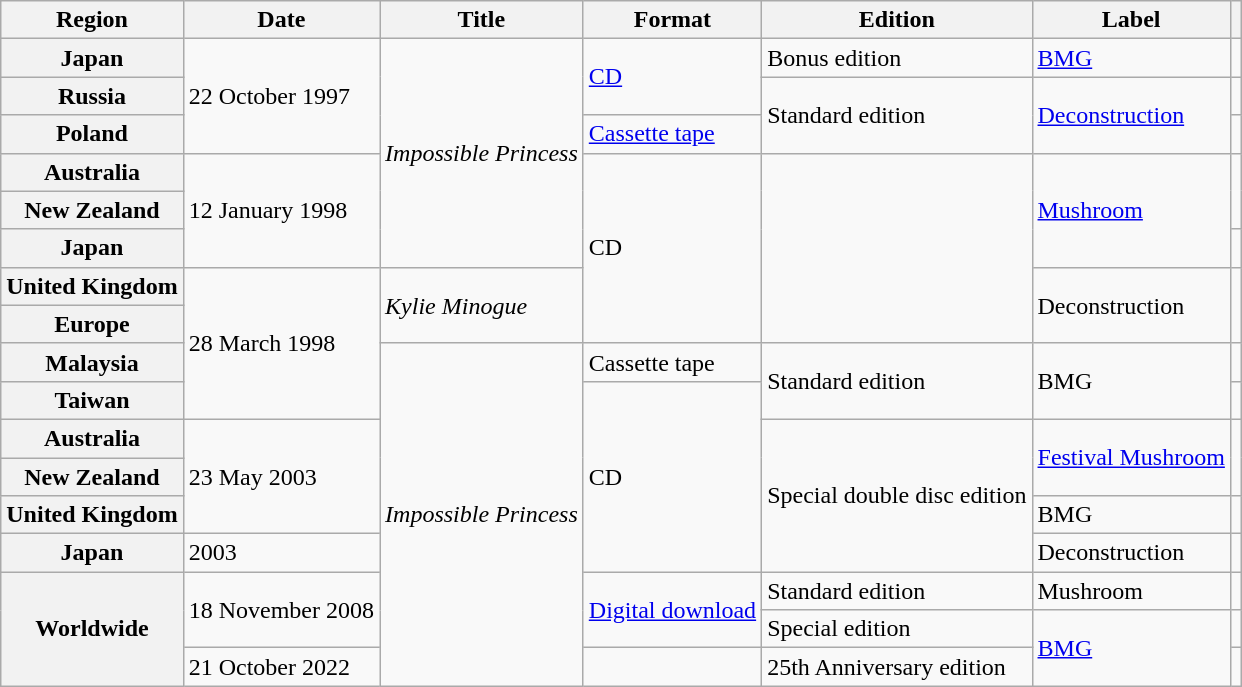<table class="wikitable plainrowheaders">
<tr>
<th scope="col">Region</th>
<th scope="col">Date</th>
<th scope="col">Title</th>
<th scope="col">Format</th>
<th scope="col">Edition</th>
<th scope="col">Label</th>
<th scope="col" class="unsortable"></th>
</tr>
<tr>
<th scope="row">Japan</th>
<td rowspan="3">22 October 1997</td>
<td rowspan="6"><em>Impossible Princess</em></td>
<td rowspan="2"><a href='#'>CD</a></td>
<td>Bonus edition</td>
<td><a href='#'>BMG</a></td>
<td align="center"></td>
</tr>
<tr>
<th scope="row">Russia</th>
<td rowspan="2">Standard edition</td>
<td rowspan="2"><a href='#'>Deconstruction</a></td>
<td align="center"></td>
</tr>
<tr>
<th scope="row">Poland</th>
<td><a href='#'>Cassette tape</a></td>
<td align="center"></td>
</tr>
<tr>
<th scope="row">Australia</th>
<td rowspan="3">12 January 1998</td>
<td rowspan="5">CD</td>
<td rowspan="5"></td>
<td rowspan="3"><a href='#'>Mushroom</a></td>
<td rowspan="2" align="center"></td>
</tr>
<tr>
<th scope="row">New Zealand</th>
</tr>
<tr>
<th scope="row">Japan</th>
<td align="center"></td>
</tr>
<tr>
<th scope="row">United Kingdom</th>
<td rowspan="4">28 March 1998</td>
<td rowspan="2"><em>Kylie Minogue</em></td>
<td rowspan="2">Deconstruction</td>
<td rowspan="2" align="center"></td>
</tr>
<tr>
<th scope="row">Europe</th>
</tr>
<tr>
<th scope="row">Malaysia</th>
<td rowspan="9"><em>Impossible Princess</em></td>
<td>Cassette tape</td>
<td rowspan="2">Standard edition</td>
<td rowspan="2">BMG</td>
<td align="center"></td>
</tr>
<tr>
<th scope="row">Taiwan</th>
<td rowspan="5">CD</td>
<td align="center"></td>
</tr>
<tr>
<th scope="row">Australia</th>
<td rowspan="3">23 May 2003</td>
<td rowspan="4">Special double disc edition</td>
<td rowspan="2"><a href='#'>Festival Mushroom</a></td>
<td rowspan="2" align="center"></td>
</tr>
<tr>
<th scope="row">New Zealand</th>
</tr>
<tr>
<th scope="row">United Kingdom</th>
<td>BMG</td>
<td align="center"></td>
</tr>
<tr>
<th scope="row">Japan</th>
<td>2003</td>
<td>Deconstruction</td>
<td align="center"></td>
</tr>
<tr>
<th scope="row" rowspan="3">Worldwide</th>
<td rowspan="2">18 November 2008</td>
<td rowspan="2"><a href='#'>Digital download</a></td>
<td>Standard edition</td>
<td>Mushroom</td>
<td align="center"></td>
</tr>
<tr>
<td>Special edition</td>
<td rowspan="2"><a href='#'>BMG</a></td>
<td align="center"></td>
</tr>
<tr>
<td>21 October 2022</td>
<td></td>
<td>25th Anniversary edition</td>
<td align="center"></td>
</tr>
</table>
